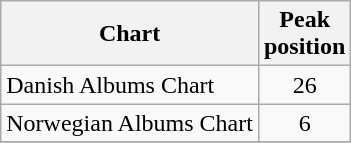<table class="wikitable sortable">
<tr>
<th align="left">Chart</th>
<th align="center">Peak<br>position</th>
</tr>
<tr>
<td align="left">Danish Albums Chart</td>
<td align="center">26</td>
</tr>
<tr>
<td align="left">Norwegian Albums Chart</td>
<td align="center">6</td>
</tr>
<tr>
</tr>
</table>
